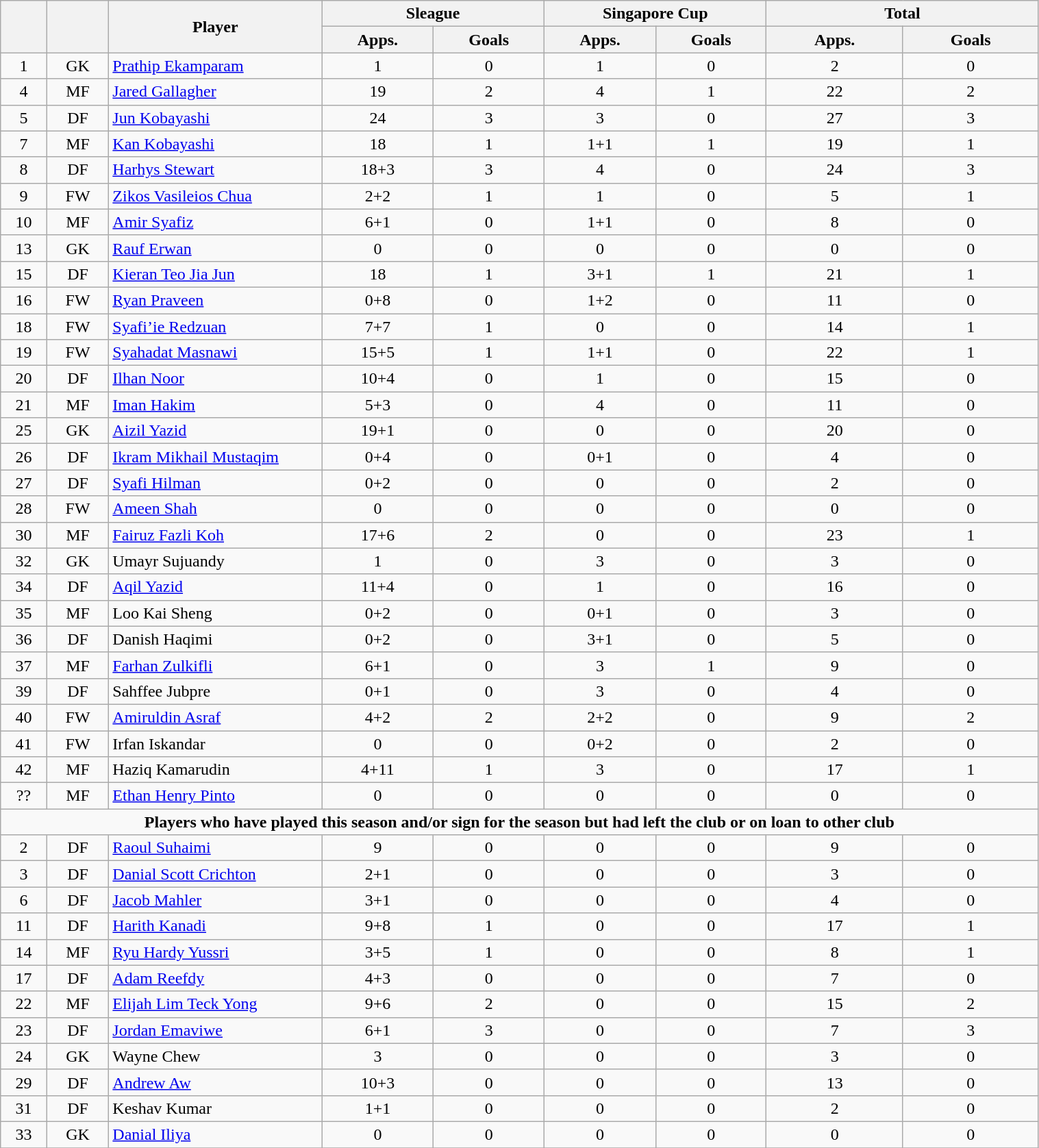<table class="wikitable" style="text-align:center; font-size:100%; width:80%;">
<tr>
<th rowspan=2></th>
<th rowspan=2></th>
<th rowspan=2 width="200">Player</th>
<th colspan=2 width="105">Sleague</th>
<th colspan=2 width="105">Singapore Cup</th>
<th colspan=2 width="130">Total</th>
</tr>
<tr>
<th>Apps.</th>
<th>Goals</th>
<th>Apps.</th>
<th>Goals</th>
<th>Apps.</th>
<th>Goals</th>
</tr>
<tr>
<td>1</td>
<td>GK</td>
<td align="left"> <a href='#'>Prathip Ekamparam</a></td>
<td>1</td>
<td>0</td>
<td>1</td>
<td>0</td>
<td>2</td>
<td>0</td>
</tr>
<tr>
<td>4</td>
<td>MF</td>
<td align="left"> <a href='#'>Jared Gallagher</a></td>
<td>19</td>
<td>2</td>
<td>4</td>
<td>1</td>
<td>22</td>
<td>2</td>
</tr>
<tr>
<td>5</td>
<td>DF</td>
<td align="left"> <a href='#'>Jun Kobayashi</a></td>
<td>24</td>
<td>3</td>
<td>3</td>
<td>0</td>
<td>27</td>
<td>3</td>
</tr>
<tr>
<td>7</td>
<td>MF</td>
<td align="left"> <a href='#'>Kan Kobayashi</a></td>
<td>18</td>
<td>1</td>
<td>1+1</td>
<td>1</td>
<td>19</td>
<td>1</td>
</tr>
<tr>
<td>8</td>
<td>DF</td>
<td align="left"> <a href='#'>Harhys Stewart</a></td>
<td>18+3</td>
<td>3</td>
<td>4</td>
<td>0</td>
<td>24</td>
<td>3</td>
</tr>
<tr>
<td>9</td>
<td>FW</td>
<td align="left"> <a href='#'>Zikos Vasileios Chua</a></td>
<td>2+2</td>
<td>1</td>
<td>1</td>
<td>0</td>
<td>5</td>
<td>1</td>
</tr>
<tr>
<td>10</td>
<td>MF</td>
<td align="left"> <a href='#'>Amir Syafiz</a></td>
<td>6+1</td>
<td>0</td>
<td>1+1</td>
<td>0</td>
<td>8</td>
<td>0</td>
</tr>
<tr>
<td>13</td>
<td>GK</td>
<td align="left"> <a href='#'>Rauf Erwan</a></td>
<td>0</td>
<td>0</td>
<td>0</td>
<td>0</td>
<td>0</td>
<td>0</td>
</tr>
<tr>
<td>15</td>
<td>DF</td>
<td align="left"> <a href='#'>Kieran Teo Jia Jun</a></td>
<td>18</td>
<td>1</td>
<td>3+1</td>
<td>1</td>
<td>21</td>
<td>1</td>
</tr>
<tr>
<td>16</td>
<td>FW</td>
<td align="left"> <a href='#'>Ryan Praveen</a></td>
<td>0+8</td>
<td>0</td>
<td>1+2</td>
<td>0</td>
<td>11</td>
<td>0</td>
</tr>
<tr>
<td>18</td>
<td>FW</td>
<td align="left"> <a href='#'>Syafi’ie Redzuan</a></td>
<td>7+7</td>
<td>1</td>
<td>0</td>
<td>0</td>
<td>14</td>
<td>1</td>
</tr>
<tr>
<td>19</td>
<td>FW</td>
<td align="left"> <a href='#'>Syahadat Masnawi</a></td>
<td>15+5</td>
<td>1</td>
<td>1+1</td>
<td>0</td>
<td>22</td>
<td>1</td>
</tr>
<tr>
<td>20</td>
<td>DF</td>
<td align="left"> <a href='#'>Ilhan Noor</a></td>
<td>10+4</td>
<td>0</td>
<td>1</td>
<td>0</td>
<td>15</td>
<td>0</td>
</tr>
<tr>
<td>21</td>
<td>MF</td>
<td align="left"> <a href='#'>Iman Hakim</a></td>
<td>5+3</td>
<td>0</td>
<td>4</td>
<td>0</td>
<td>11</td>
<td>0</td>
</tr>
<tr>
<td>25</td>
<td>GK</td>
<td align="left"> <a href='#'>Aizil Yazid</a></td>
<td>19+1</td>
<td>0</td>
<td>0</td>
<td>0</td>
<td>20</td>
<td>0</td>
</tr>
<tr>
<td>26</td>
<td>DF</td>
<td align="left"> <a href='#'>Ikram Mikhail Mustaqim</a></td>
<td>0+4</td>
<td>0</td>
<td>0+1</td>
<td>0</td>
<td>4</td>
<td>0</td>
</tr>
<tr>
<td>27</td>
<td>DF</td>
<td align="left"> <a href='#'>Syafi Hilman</a></td>
<td>0+2</td>
<td>0</td>
<td>0</td>
<td>0</td>
<td>2</td>
<td>0</td>
</tr>
<tr>
<td>28</td>
<td>FW</td>
<td align="left"> <a href='#'>Ameen Shah</a></td>
<td>0</td>
<td>0</td>
<td>0</td>
<td>0</td>
<td>0</td>
<td>0</td>
</tr>
<tr>
<td>30</td>
<td>MF</td>
<td align="left"> <a href='#'>Fairuz Fazli Koh</a></td>
<td>17+6</td>
<td>2</td>
<td>0</td>
<td>0</td>
<td>23</td>
<td>1</td>
</tr>
<tr>
<td>32</td>
<td>GK</td>
<td align="left"> Umayr Sujuandy</td>
<td>1</td>
<td>0</td>
<td>3</td>
<td>0</td>
<td>3</td>
<td>0</td>
</tr>
<tr>
<td>34</td>
<td>DF</td>
<td align="left"> <a href='#'>Aqil Yazid</a></td>
<td>11+4</td>
<td>0</td>
<td>1</td>
<td>0</td>
<td>16</td>
<td>0</td>
</tr>
<tr>
<td>35</td>
<td>MF</td>
<td align="left"> Loo Kai Sheng</td>
<td>0+2</td>
<td>0</td>
<td>0+1</td>
<td>0</td>
<td>3</td>
<td>0</td>
</tr>
<tr>
<td>36</td>
<td>DF</td>
<td align="left"> Danish Haqimi</td>
<td>0+2</td>
<td>0</td>
<td>3+1</td>
<td>0</td>
<td>5</td>
<td>0</td>
</tr>
<tr>
<td>37</td>
<td>MF</td>
<td align="left"> <a href='#'>Farhan Zulkifli</a></td>
<td>6+1</td>
<td>0</td>
<td>3</td>
<td>1</td>
<td>9</td>
<td>0</td>
</tr>
<tr>
<td>39</td>
<td>DF</td>
<td align="left"> Sahffee Jubpre</td>
<td>0+1</td>
<td>0</td>
<td>3</td>
<td>0</td>
<td>4</td>
<td>0</td>
</tr>
<tr>
<td>40</td>
<td>FW</td>
<td align="left"> <a href='#'>Amiruldin Asraf</a></td>
<td>4+2</td>
<td>2</td>
<td>2+2</td>
<td>0</td>
<td>9</td>
<td>2</td>
</tr>
<tr>
<td>41</td>
<td>FW</td>
<td align="left"> Irfan Iskandar</td>
<td>0</td>
<td>0</td>
<td>0+2</td>
<td>0</td>
<td>2</td>
<td>0</td>
</tr>
<tr>
<td>42</td>
<td>MF</td>
<td align="left"> Haziq Kamarudin</td>
<td>4+11</td>
<td>1</td>
<td>3</td>
<td>0</td>
<td>17</td>
<td>1</td>
</tr>
<tr>
<td>??</td>
<td>MF</td>
<td align="left"> <a href='#'>Ethan Henry Pinto</a></td>
<td>0</td>
<td>0</td>
<td>0</td>
<td>0</td>
<td>0</td>
<td>0</td>
</tr>
<tr>
<td colspan="17"><strong>Players who have played this season and/or sign for the season but had left the club or on loan to other club</strong></td>
</tr>
<tr>
<td>2</td>
<td>DF</td>
<td align="left"> <a href='#'>Raoul Suhaimi</a></td>
<td>9</td>
<td>0</td>
<td>0</td>
<td>0</td>
<td>9</td>
<td>0</td>
</tr>
<tr>
<td>3</td>
<td>DF</td>
<td align="left"> <a href='#'>Danial Scott Crichton</a></td>
<td>2+1</td>
<td>0</td>
<td>0</td>
<td>0</td>
<td>3</td>
<td>0</td>
</tr>
<tr>
<td>6</td>
<td>DF</td>
<td align="left"> <a href='#'>Jacob Mahler</a></td>
<td>3+1</td>
<td>0</td>
<td>0</td>
<td>0</td>
<td>4</td>
<td>0</td>
</tr>
<tr>
<td>11</td>
<td>DF</td>
<td align="left"> <a href='#'>Harith Kanadi</a></td>
<td>9+8</td>
<td>1</td>
<td>0</td>
<td>0</td>
<td>17</td>
<td>1</td>
</tr>
<tr>
<td>14</td>
<td>MF</td>
<td align="left"> <a href='#'>Ryu Hardy Yussri</a></td>
<td>3+5</td>
<td>1</td>
<td>0</td>
<td>0</td>
<td>8</td>
<td>1</td>
</tr>
<tr>
<td>17</td>
<td>DF</td>
<td align="left"> <a href='#'>Adam Reefdy</a></td>
<td>4+3</td>
<td>0</td>
<td>0</td>
<td>0</td>
<td>7</td>
<td>0</td>
</tr>
<tr>
<td>22</td>
<td>MF</td>
<td align="left"> <a href='#'>Elijah Lim Teck Yong</a></td>
<td>9+6</td>
<td>2</td>
<td>0</td>
<td>0</td>
<td>15</td>
<td>2</td>
</tr>
<tr>
<td>23</td>
<td>DF</td>
<td align="left"> <a href='#'>Jordan Emaviwe</a></td>
<td>6+1</td>
<td>3</td>
<td>0</td>
<td>0</td>
<td>7</td>
<td>3</td>
</tr>
<tr>
<td>24</td>
<td>GK</td>
<td align="left"> Wayne Chew</td>
<td>3</td>
<td>0</td>
<td>0</td>
<td>0</td>
<td>3</td>
<td>0</td>
</tr>
<tr>
<td>29</td>
<td>DF</td>
<td align="left"> <a href='#'>Andrew Aw</a></td>
<td>10+3</td>
<td>0</td>
<td>0</td>
<td>0</td>
<td>13</td>
<td>0</td>
</tr>
<tr>
<td>31</td>
<td>DF</td>
<td align="left"> Keshav Kumar</td>
<td>1+1</td>
<td>0</td>
<td>0</td>
<td>0</td>
<td>2</td>
<td>0</td>
</tr>
<tr>
<td>33</td>
<td>GK</td>
<td align="left"> <a href='#'>Danial Iliya</a></td>
<td>0</td>
<td>0</td>
<td>0</td>
<td>0</td>
<td>0</td>
<td>0</td>
</tr>
<tr>
</tr>
</table>
